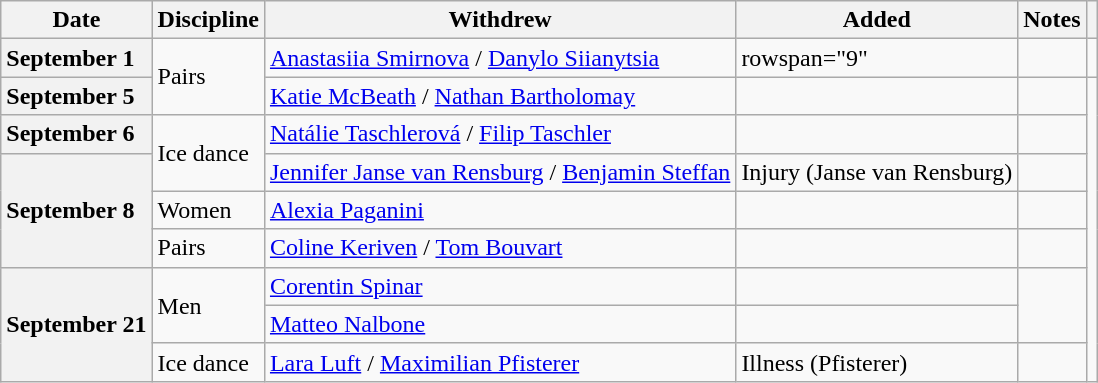<table class="wikitable unsortable" style="text-align:left;">
<tr>
<th scope="col">Date</th>
<th scope="col">Discipline</th>
<th scope="col">Withdrew</th>
<th scope="col">Added</th>
<th scope="col">Notes</th>
<th scope="col"></th>
</tr>
<tr>
<th scope="row" style="text-align:left">September 1</th>
<td rowspan="2">Pairs</td>
<td> <a href='#'>Anastasiia Smirnova</a> / <a href='#'>Danylo Siianytsia</a></td>
<td>rowspan="9" </td>
<td></td>
<td></td>
</tr>
<tr>
<th scope="row" style="text-align:left">September 5</th>
<td> <a href='#'>Katie McBeath</a> / <a href='#'>Nathan Bartholomay</a></td>
<td></td>
<td></td>
</tr>
<tr>
<th scope="row" style="text-align:left">September 6</th>
<td rowspan="2">Ice dance</td>
<td> <a href='#'>Natálie Taschlerová</a> / <a href='#'>Filip Taschler</a></td>
<td></td>
<td></td>
</tr>
<tr>
<th scope="row" style="text-align:left" rowspan="3">September 8</th>
<td> <a href='#'>Jennifer Janse van Rensburg</a> / <a href='#'>Benjamin Steffan</a></td>
<td>Injury (Janse van Rensburg)</td>
<td></td>
</tr>
<tr>
<td>Women</td>
<td> <a href='#'>Alexia Paganini</a></td>
<td></td>
<td></td>
</tr>
<tr>
<td>Pairs</td>
<td> <a href='#'>Coline Keriven</a> / <a href='#'>Tom Bouvart</a></td>
<td></td>
<td></td>
</tr>
<tr>
<th scope="row" style="text-align:left" rowspan="3">September 21</th>
<td rowspan="2">Men</td>
<td> <a href='#'>Corentin Spinar</a></td>
<td></td>
<td rowspan="2"></td>
</tr>
<tr>
<td> <a href='#'>Matteo Nalbone</a></td>
<td></td>
</tr>
<tr>
<td>Ice dance</td>
<td> <a href='#'>Lara Luft</a> / <a href='#'>Maximilian Pfisterer</a></td>
<td>Illness (Pfisterer)</td>
<td></td>
</tr>
</table>
